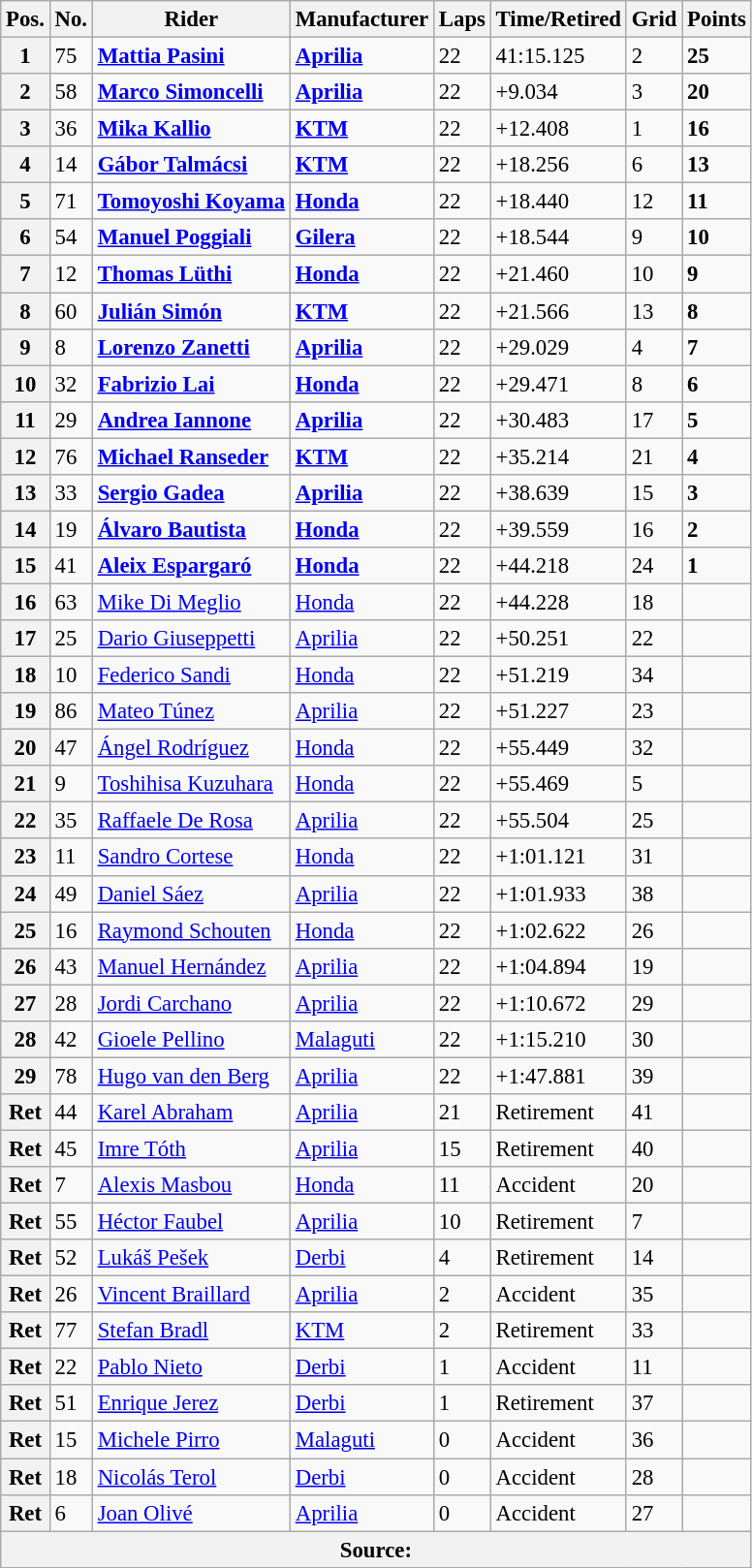<table class="wikitable" style="font-size: 95%;">
<tr>
<th>Pos.</th>
<th>No.</th>
<th>Rider</th>
<th>Manufacturer</th>
<th>Laps</th>
<th>Time/Retired</th>
<th>Grid</th>
<th>Points</th>
</tr>
<tr>
<th>1</th>
<td>75</td>
<td> <strong><a href='#'>Mattia Pasini</a></strong></td>
<td><strong><a href='#'>Aprilia</a></strong></td>
<td>22</td>
<td>41:15.125</td>
<td>2</td>
<td><strong>25</strong></td>
</tr>
<tr>
<th>2</th>
<td>58</td>
<td> <strong><a href='#'>Marco Simoncelli</a></strong></td>
<td><strong><a href='#'>Aprilia</a></strong></td>
<td>22</td>
<td>+9.034</td>
<td>3</td>
<td><strong>20</strong></td>
</tr>
<tr>
<th>3</th>
<td>36</td>
<td> <strong><a href='#'>Mika Kallio</a></strong></td>
<td><strong><a href='#'>KTM</a></strong></td>
<td>22</td>
<td>+12.408</td>
<td>1</td>
<td><strong>16</strong></td>
</tr>
<tr>
<th>4</th>
<td>14</td>
<td> <strong><a href='#'>Gábor Talmácsi</a></strong></td>
<td><strong><a href='#'>KTM</a></strong></td>
<td>22</td>
<td>+18.256</td>
<td>6</td>
<td><strong>13</strong></td>
</tr>
<tr>
<th>5</th>
<td>71</td>
<td> <strong><a href='#'>Tomoyoshi Koyama</a></strong></td>
<td><strong><a href='#'>Honda</a></strong></td>
<td>22</td>
<td>+18.440</td>
<td>12</td>
<td><strong>11</strong></td>
</tr>
<tr>
<th>6</th>
<td>54</td>
<td> <strong><a href='#'>Manuel Poggiali</a></strong></td>
<td><strong><a href='#'>Gilera</a></strong></td>
<td>22</td>
<td>+18.544</td>
<td>9</td>
<td><strong>10</strong></td>
</tr>
<tr>
<th>7</th>
<td>12</td>
<td> <strong><a href='#'>Thomas Lüthi</a></strong></td>
<td><strong><a href='#'>Honda</a></strong></td>
<td>22</td>
<td>+21.460</td>
<td>10</td>
<td><strong>9</strong></td>
</tr>
<tr>
<th>8</th>
<td>60</td>
<td> <strong><a href='#'>Julián Simón</a></strong></td>
<td><strong><a href='#'>KTM</a></strong></td>
<td>22</td>
<td>+21.566</td>
<td>13</td>
<td><strong>8</strong></td>
</tr>
<tr>
<th>9</th>
<td>8</td>
<td> <strong><a href='#'>Lorenzo Zanetti</a></strong></td>
<td><strong><a href='#'>Aprilia</a></strong></td>
<td>22</td>
<td>+29.029</td>
<td>4</td>
<td><strong>7</strong></td>
</tr>
<tr>
<th>10</th>
<td>32</td>
<td> <strong><a href='#'>Fabrizio Lai</a></strong></td>
<td><strong><a href='#'>Honda</a></strong></td>
<td>22</td>
<td>+29.471</td>
<td>8</td>
<td><strong>6</strong></td>
</tr>
<tr>
<th>11</th>
<td>29</td>
<td> <strong><a href='#'>Andrea Iannone</a></strong></td>
<td><strong><a href='#'>Aprilia</a></strong></td>
<td>22</td>
<td>+30.483</td>
<td>17</td>
<td><strong>5</strong></td>
</tr>
<tr>
<th>12</th>
<td>76</td>
<td> <strong><a href='#'>Michael Ranseder</a></strong></td>
<td><strong><a href='#'>KTM</a></strong></td>
<td>22</td>
<td>+35.214</td>
<td>21</td>
<td><strong>4</strong></td>
</tr>
<tr>
<th>13</th>
<td>33</td>
<td> <strong><a href='#'>Sergio Gadea</a></strong></td>
<td><strong><a href='#'>Aprilia</a></strong></td>
<td>22</td>
<td>+38.639</td>
<td>15</td>
<td><strong>3</strong></td>
</tr>
<tr>
<th>14</th>
<td>19</td>
<td> <strong><a href='#'>Álvaro Bautista</a></strong></td>
<td><strong><a href='#'>Honda</a></strong></td>
<td>22</td>
<td>+39.559</td>
<td>16</td>
<td><strong>2</strong></td>
</tr>
<tr>
<th>15</th>
<td>41</td>
<td> <strong><a href='#'>Aleix Espargaró</a></strong></td>
<td><strong><a href='#'>Honda</a></strong></td>
<td>22</td>
<td>+44.218</td>
<td>24</td>
<td><strong>1</strong></td>
</tr>
<tr>
<th>16</th>
<td>63</td>
<td> <a href='#'>Mike Di Meglio</a></td>
<td><a href='#'>Honda</a></td>
<td>22</td>
<td>+44.228</td>
<td>18</td>
<td></td>
</tr>
<tr>
<th>17</th>
<td>25</td>
<td> <a href='#'>Dario Giuseppetti</a></td>
<td><a href='#'>Aprilia</a></td>
<td>22</td>
<td>+50.251</td>
<td>22</td>
<td></td>
</tr>
<tr>
<th>18</th>
<td>10</td>
<td> <a href='#'>Federico Sandi</a></td>
<td><a href='#'>Honda</a></td>
<td>22</td>
<td>+51.219</td>
<td>34</td>
<td></td>
</tr>
<tr>
<th>19</th>
<td>86</td>
<td> <a href='#'>Mateo Túnez</a></td>
<td><a href='#'>Aprilia</a></td>
<td>22</td>
<td>+51.227</td>
<td>23</td>
<td></td>
</tr>
<tr>
<th>20</th>
<td>47</td>
<td> <a href='#'>Ángel Rodríguez</a></td>
<td><a href='#'>Honda</a></td>
<td>22</td>
<td>+55.449</td>
<td>32</td>
<td></td>
</tr>
<tr>
<th>21</th>
<td>9</td>
<td> <a href='#'>Toshihisa Kuzuhara</a></td>
<td><a href='#'>Honda</a></td>
<td>22</td>
<td>+55.469</td>
<td>5</td>
<td></td>
</tr>
<tr>
<th>22</th>
<td>35</td>
<td> <a href='#'>Raffaele De Rosa</a></td>
<td><a href='#'>Aprilia</a></td>
<td>22</td>
<td>+55.504</td>
<td>25</td>
<td></td>
</tr>
<tr>
<th>23</th>
<td>11</td>
<td> <a href='#'>Sandro Cortese</a></td>
<td><a href='#'>Honda</a></td>
<td>22</td>
<td>+1:01.121</td>
<td>31</td>
<td></td>
</tr>
<tr>
<th>24</th>
<td>49</td>
<td> <a href='#'>Daniel Sáez</a></td>
<td><a href='#'>Aprilia</a></td>
<td>22</td>
<td>+1:01.933</td>
<td>38</td>
<td></td>
</tr>
<tr>
<th>25</th>
<td>16</td>
<td> <a href='#'>Raymond Schouten</a></td>
<td><a href='#'>Honda</a></td>
<td>22</td>
<td>+1:02.622</td>
<td>26</td>
<td></td>
</tr>
<tr>
<th>26</th>
<td>43</td>
<td> <a href='#'>Manuel Hernández</a></td>
<td><a href='#'>Aprilia</a></td>
<td>22</td>
<td>+1:04.894</td>
<td>19</td>
<td></td>
</tr>
<tr>
<th>27</th>
<td>28</td>
<td> <a href='#'>Jordi Carchano</a></td>
<td><a href='#'>Aprilia</a></td>
<td>22</td>
<td>+1:10.672</td>
<td>29</td>
<td></td>
</tr>
<tr>
<th>28</th>
<td>42</td>
<td> <a href='#'>Gioele Pellino</a></td>
<td><a href='#'>Malaguti</a></td>
<td>22</td>
<td>+1:15.210</td>
<td>30</td>
<td></td>
</tr>
<tr>
<th>29</th>
<td>78</td>
<td> <a href='#'>Hugo van den Berg</a></td>
<td><a href='#'>Aprilia</a></td>
<td>22</td>
<td>+1:47.881</td>
<td>39</td>
<td></td>
</tr>
<tr>
<th>Ret</th>
<td>44</td>
<td> <a href='#'>Karel Abraham</a></td>
<td><a href='#'>Aprilia</a></td>
<td>21</td>
<td>Retirement</td>
<td>41</td>
<td></td>
</tr>
<tr>
<th>Ret</th>
<td>45</td>
<td> <a href='#'>Imre Tóth</a></td>
<td><a href='#'>Aprilia</a></td>
<td>15</td>
<td>Retirement</td>
<td>40</td>
<td></td>
</tr>
<tr>
<th>Ret</th>
<td>7</td>
<td> <a href='#'>Alexis Masbou</a></td>
<td><a href='#'>Honda</a></td>
<td>11</td>
<td>Accident</td>
<td>20</td>
<td></td>
</tr>
<tr>
<th>Ret</th>
<td>55</td>
<td> <a href='#'>Héctor Faubel</a></td>
<td><a href='#'>Aprilia</a></td>
<td>10</td>
<td>Retirement</td>
<td>7</td>
<td></td>
</tr>
<tr>
<th>Ret</th>
<td>52</td>
<td> <a href='#'>Lukáš Pešek</a></td>
<td><a href='#'>Derbi</a></td>
<td>4</td>
<td>Retirement</td>
<td>14</td>
<td></td>
</tr>
<tr>
<th>Ret</th>
<td>26</td>
<td> <a href='#'>Vincent Braillard</a></td>
<td><a href='#'>Aprilia</a></td>
<td>2</td>
<td>Accident</td>
<td>35</td>
<td></td>
</tr>
<tr>
<th>Ret</th>
<td>77</td>
<td> <a href='#'>Stefan Bradl</a></td>
<td><a href='#'>KTM</a></td>
<td>2</td>
<td>Retirement</td>
<td>33</td>
<td></td>
</tr>
<tr>
<th>Ret</th>
<td>22</td>
<td> <a href='#'>Pablo Nieto</a></td>
<td><a href='#'>Derbi</a></td>
<td>1</td>
<td>Accident</td>
<td>11</td>
<td></td>
</tr>
<tr>
<th>Ret</th>
<td>51</td>
<td> <a href='#'>Enrique Jerez</a></td>
<td><a href='#'>Derbi</a></td>
<td>1</td>
<td>Retirement</td>
<td>37</td>
<td></td>
</tr>
<tr>
<th>Ret</th>
<td>15</td>
<td> <a href='#'>Michele Pirro</a></td>
<td><a href='#'>Malaguti</a></td>
<td>0</td>
<td>Accident</td>
<td>36</td>
<td></td>
</tr>
<tr>
<th>Ret</th>
<td>18</td>
<td> <a href='#'>Nicolás Terol</a></td>
<td><a href='#'>Derbi</a></td>
<td>0</td>
<td>Accident</td>
<td>28</td>
<td></td>
</tr>
<tr>
<th>Ret</th>
<td>6</td>
<td> <a href='#'>Joan Olivé</a></td>
<td><a href='#'>Aprilia</a></td>
<td>0</td>
<td>Accident</td>
<td>27</td>
<td></td>
</tr>
<tr>
<th colspan=8>Source: </th>
</tr>
</table>
